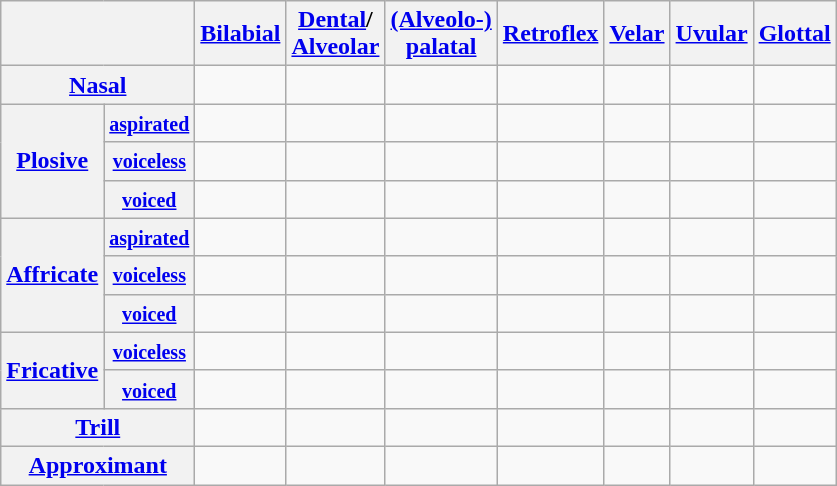<table class="wikitable" style="text-align:center">
<tr>
<th colspan="2"></th>
<th><a href='#'>Bilabial</a></th>
<th><a href='#'>Dental</a>/<br><a href='#'>Alveolar</a></th>
<th><a href='#'>(Alveolo-)<br>palatal</a></th>
<th><a href='#'>Retroflex</a></th>
<th><a href='#'>Velar</a></th>
<th><a href='#'>Uvular</a></th>
<th><a href='#'>Glottal</a></th>
</tr>
<tr>
<th colspan="2"><a href='#'>Nasal</a></th>
<td> </td>
<td> </td>
<td></td>
<td></td>
<td> </td>
<td></td>
<td></td>
</tr>
<tr>
<th rowspan="3"><a href='#'>Plosive</a></th>
<th><small><a href='#'>aspirated</a></small></th>
<td> </td>
<td> </td>
<td></td>
<td> </td>
<td> </td>
<td> </td>
<td></td>
</tr>
<tr>
<th><small><a href='#'>voiceless</a></small></th>
<td> </td>
<td> </td>
<td></td>
<td> </td>
<td> </td>
<td> </td>
<td></td>
</tr>
<tr>
<th><small><a href='#'>voiced</a></small></th>
<td> </td>
<td> </td>
<td></td>
<td> </td>
<td> </td>
<td></td>
<td></td>
</tr>
<tr>
<th rowspan="3"><a href='#'>Affricate</a></th>
<th><small><a href='#'>aspirated</a></small></th>
<td></td>
<td> </td>
<td> </td>
<td> </td>
<td></td>
<td></td>
<td></td>
</tr>
<tr>
<th><small><a href='#'>voiceless</a></small></th>
<td></td>
<td> </td>
<td> </td>
<td> </td>
<td></td>
<td></td>
<td></td>
</tr>
<tr>
<th><small><a href='#'>voiced</a></small></th>
<td></td>
<td></td>
<td> </td>
<td> </td>
<td></td>
<td></td>
<td></td>
</tr>
<tr>
<th rowspan="2"><a href='#'>Fricative</a></th>
<th><small><a href='#'>voiceless</a></small></th>
<td></td>
<td> </td>
<td> </td>
<td> </td>
<td></td>
<td></td>
<td> </td>
</tr>
<tr>
<th><small><a href='#'>voiced</a></small></th>
<td></td>
<td> </td>
<td></td>
<td></td>
<td></td>
<td> </td>
<td></td>
</tr>
<tr>
<th colspan="2"><a href='#'>Trill</a></th>
<td></td>
<td> </td>
<td></td>
<td></td>
<td></td>
<td></td>
<td></td>
</tr>
<tr>
<th colspan="2"><a href='#'>Approximant</a></th>
<td></td>
<td> </td>
<td> </td>
<td> </td>
<td> </td>
<td></td>
<td></td>
</tr>
</table>
